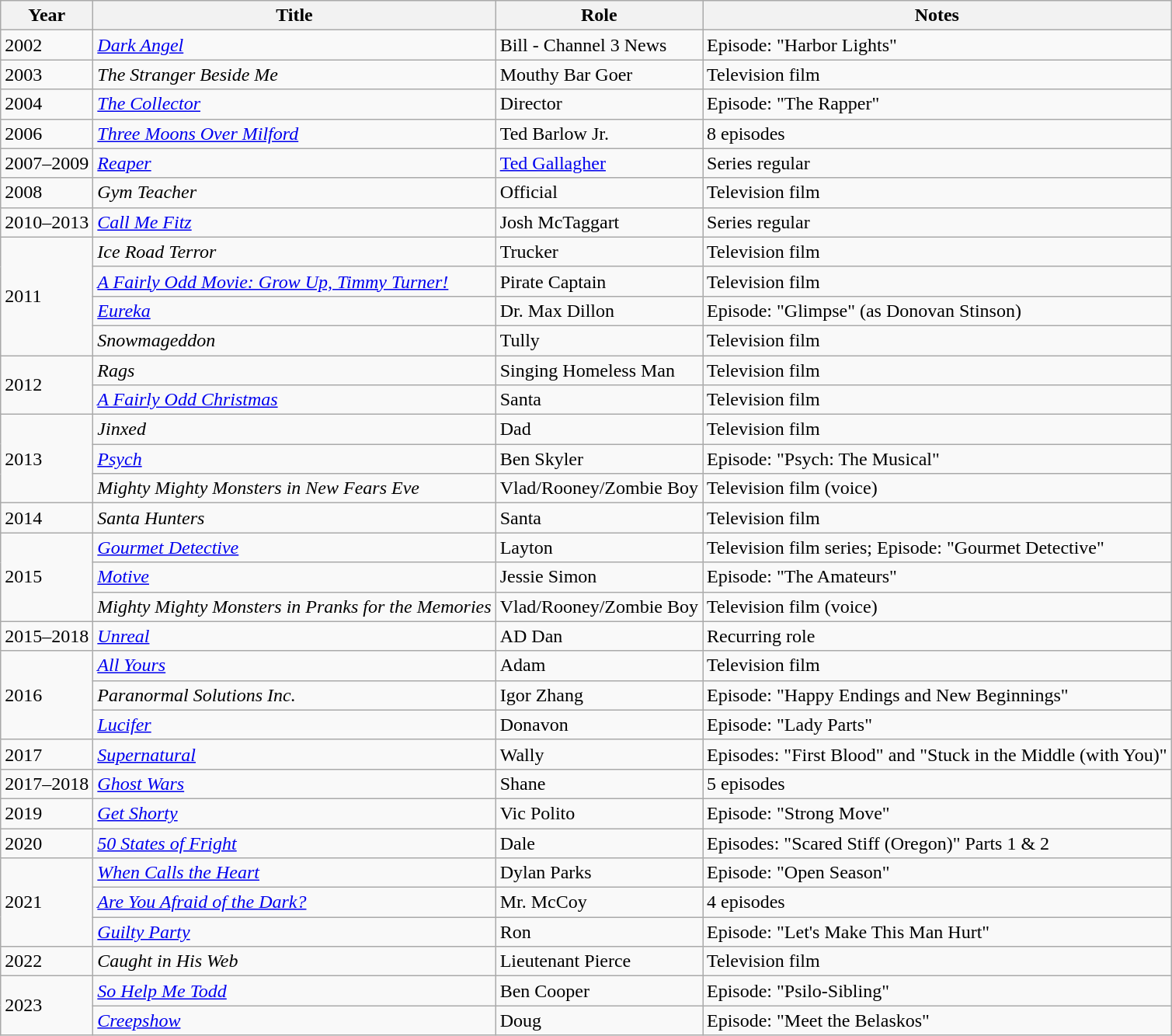<table class="wikitable sortable">
<tr>
<th>Year</th>
<th>Title</th>
<th>Role</th>
<th>Notes</th>
</tr>
<tr>
<td>2002</td>
<td><em><a href='#'>Dark Angel</a></em></td>
<td>Bill - Channel 3 News</td>
<td>Episode: "Harbor Lights"</td>
</tr>
<tr>
<td>2003</td>
<td><em>The Stranger Beside Me</em></td>
<td>Mouthy Bar Goer</td>
<td>Television film</td>
</tr>
<tr>
<td>2004</td>
<td><em><a href='#'>The Collector</a></em></td>
<td>Director</td>
<td>Episode: "The Rapper"</td>
</tr>
<tr>
<td>2006</td>
<td><em><a href='#'>Three Moons Over Milford</a></em></td>
<td>Ted Barlow Jr.</td>
<td>8 episodes</td>
</tr>
<tr>
<td>2007–2009</td>
<td><em><a href='#'>Reaper</a></em></td>
<td><a href='#'>Ted Gallagher</a></td>
<td>Series regular</td>
</tr>
<tr>
<td>2008</td>
<td><em>Gym Teacher</em></td>
<td>Official</td>
<td>Television film</td>
</tr>
<tr>
<td>2010–2013</td>
<td><em><a href='#'>Call Me Fitz</a></em></td>
<td>Josh McTaggart</td>
<td>Series regular</td>
</tr>
<tr>
<td rowspan="4">2011</td>
<td><em>Ice Road Terror</em></td>
<td>Trucker</td>
<td>Television film</td>
</tr>
<tr>
<td><em><a href='#'>A Fairly Odd Movie: Grow Up, Timmy Turner!</a></em></td>
<td>Pirate Captain</td>
<td>Television film</td>
</tr>
<tr>
<td><em><a href='#'>Eureka</a></em></td>
<td>Dr. Max Dillon</td>
<td>Episode: "Glimpse" (as Donovan Stinson)</td>
</tr>
<tr>
<td><em>Snowmageddon</em></td>
<td>Tully</td>
<td>Television film</td>
</tr>
<tr>
<td rowspan="2">2012</td>
<td><em>Rags</em></td>
<td>Singing Homeless Man</td>
<td>Television film</td>
</tr>
<tr>
<td><em><a href='#'>A Fairly Odd Christmas</a></em></td>
<td>Santa</td>
<td>Television film</td>
</tr>
<tr>
<td rowspan="3">2013</td>
<td><em>Jinxed</em></td>
<td>Dad</td>
<td>Television film</td>
</tr>
<tr>
<td><em><a href='#'>Psych</a></em></td>
<td>Ben Skyler</td>
<td>Episode: "Psych: The Musical"</td>
</tr>
<tr>
<td><em>Mighty Mighty Monsters in New Fears Eve</em></td>
<td>Vlad/Rooney/Zombie Boy</td>
<td>Television film (voice)</td>
</tr>
<tr>
<td>2014</td>
<td><em>Santa Hunters</em></td>
<td>Santa</td>
<td>Television film</td>
</tr>
<tr>
<td rowspan="3">2015</td>
<td><em><a href='#'>Gourmet Detective</a></em></td>
<td>Layton</td>
<td>Television film series; Episode: "Gourmet Detective"</td>
</tr>
<tr>
<td><em><a href='#'>Motive</a></em></td>
<td>Jessie Simon</td>
<td>Episode: "The Amateurs"</td>
</tr>
<tr>
<td><em>Mighty Mighty Monsters in Pranks for the Memories</em></td>
<td>Vlad/Rooney/Zombie Boy</td>
<td>Television film (voice)</td>
</tr>
<tr>
<td>2015–2018</td>
<td><em><a href='#'>Unreal</a></em></td>
<td>AD Dan</td>
<td>Recurring role</td>
</tr>
<tr>
<td rowspan="3">2016</td>
<td><em><a href='#'>All Yours</a></em></td>
<td>Adam</td>
<td>Television film</td>
</tr>
<tr>
<td><em>Paranormal Solutions Inc.</em></td>
<td>Igor Zhang</td>
<td>Episode: "Happy Endings and New Beginnings"</td>
</tr>
<tr>
<td><em><a href='#'>Lucifer</a></em></td>
<td>Donavon</td>
<td>Episode: "Lady Parts"</td>
</tr>
<tr>
<td>2017</td>
<td><em><a href='#'>Supernatural</a></em></td>
<td>Wally</td>
<td>Episodes: "First Blood" and "Stuck in the Middle (with You)"</td>
</tr>
<tr>
<td>2017–2018</td>
<td><em><a href='#'>Ghost Wars</a></em></td>
<td>Shane</td>
<td>5 episodes</td>
</tr>
<tr>
<td>2019</td>
<td><em><a href='#'>Get Shorty</a></em></td>
<td>Vic Polito</td>
<td>Episode: "Strong Move"</td>
</tr>
<tr>
<td>2020</td>
<td><em><a href='#'>50 States of Fright</a></em></td>
<td>Dale</td>
<td>Episodes: "Scared Stiff (Oregon)" Parts 1 & 2</td>
</tr>
<tr>
<td rowspan="3">2021</td>
<td><em><a href='#'>When Calls the Heart</a></em></td>
<td>Dylan Parks</td>
<td>Episode: "Open Season"</td>
</tr>
<tr>
<td><em><a href='#'>Are You Afraid of the Dark?</a></em></td>
<td>Mr. McCoy</td>
<td>4 episodes</td>
</tr>
<tr>
<td><em><a href='#'>Guilty Party</a></em></td>
<td>Ron</td>
<td>Episode: "Let's Make This Man Hurt"</td>
</tr>
<tr>
<td>2022</td>
<td><em>Caught in His Web</em></td>
<td>Lieutenant Pierce</td>
<td>Television film</td>
</tr>
<tr>
<td rowspan="2">2023</td>
<td><em><a href='#'>So Help Me Todd</a></em></td>
<td>Ben Cooper</td>
<td>Episode: "Psilo-Sibling"</td>
</tr>
<tr>
<td><em><a href='#'>Creepshow</a></em></td>
<td>Doug</td>
<td>Episode: "Meet the Belaskos"</td>
</tr>
</table>
